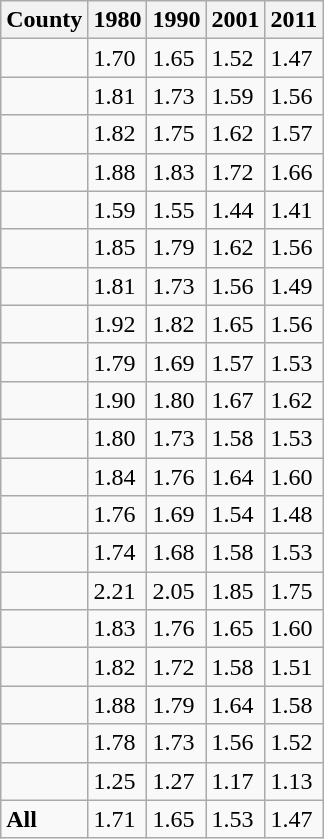<table class="wikitable sortable mw-collapsible mw-collapsed">
<tr>
<th>County</th>
<th>1980</th>
<th>1990</th>
<th>2001</th>
<th>2011</th>
</tr>
<tr>
<td></td>
<td>1.70</td>
<td>1.65</td>
<td>1.52</td>
<td>1.47</td>
</tr>
<tr>
<td></td>
<td>1.81</td>
<td>1.73</td>
<td>1.59</td>
<td>1.56</td>
</tr>
<tr>
<td></td>
<td>1.82</td>
<td>1.75</td>
<td>1.62</td>
<td>1.57</td>
</tr>
<tr>
<td></td>
<td>1.88</td>
<td>1.83</td>
<td>1.72</td>
<td>1.66</td>
</tr>
<tr>
<td></td>
<td>1.59</td>
<td>1.55</td>
<td>1.44</td>
<td>1.41</td>
</tr>
<tr>
<td></td>
<td>1.85</td>
<td>1.79</td>
<td>1.62</td>
<td>1.56</td>
</tr>
<tr>
<td></td>
<td>1.81</td>
<td>1.73</td>
<td>1.56</td>
<td>1.49</td>
</tr>
<tr>
<td></td>
<td>1.92</td>
<td>1.82</td>
<td>1.65</td>
<td>1.56</td>
</tr>
<tr>
<td></td>
<td>1.79</td>
<td>1.69</td>
<td>1.57</td>
<td>1.53</td>
</tr>
<tr>
<td></td>
<td>1.90</td>
<td>1.80</td>
<td>1.67</td>
<td>1.62</td>
</tr>
<tr>
<td></td>
<td>1.80</td>
<td>1.73</td>
<td>1.58</td>
<td>1.53</td>
</tr>
<tr>
<td></td>
<td>1.84</td>
<td>1.76</td>
<td>1.64</td>
<td>1.60</td>
</tr>
<tr>
<td></td>
<td>1.76</td>
<td>1.69</td>
<td>1.54</td>
<td>1.48</td>
</tr>
<tr>
<td></td>
<td>1.74</td>
<td>1.68</td>
<td>1.58</td>
<td>1.53</td>
</tr>
<tr>
<td></td>
<td>2.21</td>
<td>2.05</td>
<td>1.85</td>
<td>1.75</td>
</tr>
<tr>
<td></td>
<td>1.83</td>
<td>1.76</td>
<td>1.65</td>
<td>1.60</td>
</tr>
<tr>
<td></td>
<td>1.82</td>
<td>1.72</td>
<td>1.58</td>
<td>1.51</td>
</tr>
<tr>
<td></td>
<td>1.88</td>
<td>1.79</td>
<td>1.64</td>
<td>1.58</td>
</tr>
<tr>
<td></td>
<td>1.78</td>
<td>1.73</td>
<td>1.56</td>
<td>1.52</td>
</tr>
<tr>
<td></td>
<td>1.25</td>
<td>1.27</td>
<td>1.17</td>
<td>1.13</td>
</tr>
<tr>
<td><strong>All</strong></td>
<td>1.71</td>
<td>1.65</td>
<td>1.53</td>
<td>1.47</td>
</tr>
</table>
